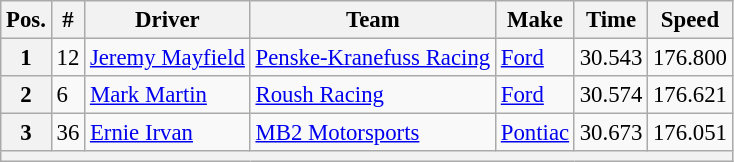<table class="wikitable" style="font-size:95%">
<tr>
<th>Pos.</th>
<th>#</th>
<th>Driver</th>
<th>Team</th>
<th>Make</th>
<th>Time</th>
<th>Speed</th>
</tr>
<tr>
<th>1</th>
<td>12</td>
<td><a href='#'>Jeremy Mayfield</a></td>
<td><a href='#'>Penske-Kranefuss Racing</a></td>
<td><a href='#'>Ford</a></td>
<td>30.543</td>
<td>176.800</td>
</tr>
<tr>
<th>2</th>
<td>6</td>
<td><a href='#'>Mark Martin</a></td>
<td><a href='#'>Roush Racing</a></td>
<td><a href='#'>Ford</a></td>
<td>30.574</td>
<td>176.621</td>
</tr>
<tr>
<th>3</th>
<td>36</td>
<td><a href='#'>Ernie Irvan</a></td>
<td><a href='#'>MB2 Motorsports</a></td>
<td><a href='#'>Pontiac</a></td>
<td>30.673</td>
<td>176.051</td>
</tr>
<tr>
<th colspan="7"></th>
</tr>
</table>
